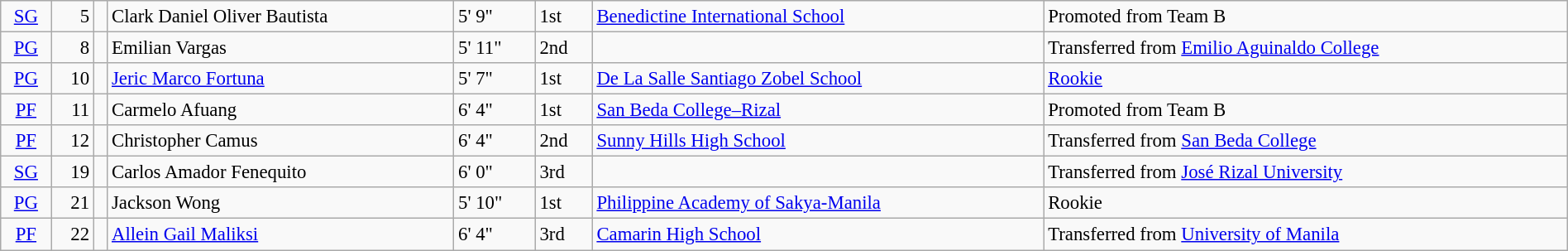<table class=wikitable width=100% style=font-size:95%>
<tr>
<td align=center><a href='#'>SG</a></td>
<td align=right>5</td>
<td></td>
<td>Clark Daniel Oliver Bautista</td>
<td>5' 9"</td>
<td>1st</td>
<td><a href='#'>Benedictine International School</a></td>
<td>Promoted from Team B</td>
</tr>
<tr>
<td align=center><a href='#'>PG</a></td>
<td align=right>8</td>
<td></td>
<td>Emilian Vargas</td>
<td>5' 11"</td>
<td>2nd</td>
<td></td>
<td>Transferred from <a href='#'>Emilio Aguinaldo College</a></td>
</tr>
<tr>
<td align=center><a href='#'>PG</a></td>
<td align=right>10</td>
<td></td>
<td><a href='#'>Jeric Marco Fortuna</a></td>
<td>5' 7"</td>
<td>1st</td>
<td><a href='#'>De La Salle Santiago Zobel School</a></td>
<td><a href='#'>Rookie</a></td>
</tr>
<tr>
<td align=center><a href='#'>PF</a></td>
<td align=right>11</td>
<td></td>
<td>Carmelo Afuang</td>
<td>6' 4"</td>
<td>1st</td>
<td><a href='#'>San Beda College–Rizal</a></td>
<td>Promoted from Team B</td>
</tr>
<tr>
<td align=center><a href='#'>PF</a></td>
<td align=right>12</td>
<td></td>
<td>Christopher Camus</td>
<td>6' 4"</td>
<td>2nd</td>
<td><a href='#'>Sunny Hills High School</a></td>
<td>Transferred from <a href='#'>San Beda College</a></td>
</tr>
<tr>
<td align=center><a href='#'>SG</a></td>
<td align=right>19</td>
<td></td>
<td>Carlos Amador Fenequito</td>
<td>6' 0"</td>
<td>3rd</td>
<td></td>
<td>Transferred from <a href='#'>José Rizal University</a></td>
</tr>
<tr>
<td align=center><a href='#'>PG</a></td>
<td align=right>21</td>
<td></td>
<td>Jackson Wong</td>
<td>5' 10"</td>
<td>1st</td>
<td><a href='#'>Philippine Academy of Sakya-Manila</a></td>
<td>Rookie</td>
</tr>
<tr>
<td align=center><a href='#'>PF</a></td>
<td align=right>22</td>
<td></td>
<td><a href='#'>Allein Gail Maliksi</a></td>
<td>6' 4"</td>
<td>3rd</td>
<td><a href='#'>Camarin High School</a></td>
<td>Transferred from <a href='#'>University of Manila</a></td>
</tr>
</table>
